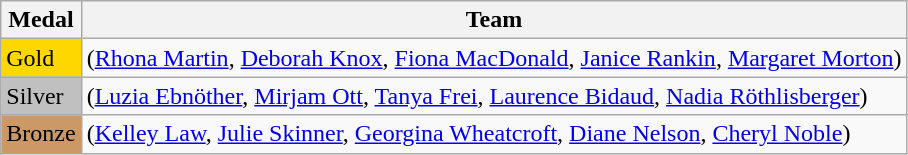<table class="wikitable">
<tr>
<th>Medal</th>
<th>Team</th>
</tr>
<tr>
<td bgcolor="gold">Gold</td>
<td> (<a href='#'>Rhona Martin</a>, <a href='#'>Deborah Knox</a>, <a href='#'>Fiona MacDonald</a>, <a href='#'>Janice Rankin</a>, <a href='#'>Margaret Morton</a>)</td>
</tr>
<tr>
<td bgcolor="silver">Silver</td>
<td> (<a href='#'>Luzia Ebnöther</a>, <a href='#'>Mirjam Ott</a>, <a href='#'>Tanya Frei</a>, <a href='#'>Laurence Bidaud</a>, <a href='#'>Nadia Röthlisberger</a>)</td>
</tr>
<tr>
<td bgcolor="CC9966">Bronze</td>
<td> (<a href='#'>Kelley Law</a>, <a href='#'>Julie Skinner</a>, <a href='#'>Georgina Wheatcroft</a>, <a href='#'>Diane Nelson</a>, <a href='#'>Cheryl Noble</a>)</td>
</tr>
</table>
